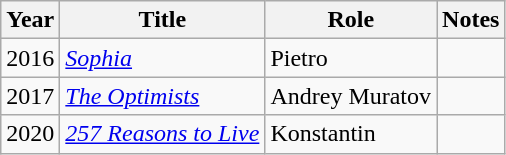<table class="wikitable sortable">
<tr>
<th>Year</th>
<th>Title</th>
<th>Role</th>
<th>Notes</th>
</tr>
<tr>
<td>2016</td>
<td><em><a href='#'>Sophia</a></em></td>
<td>Pietro</td>
<td></td>
</tr>
<tr>
<td>2017</td>
<td><em><a href='#'>The Optimists</a></em></td>
<td>Andrey Muratov</td>
<td></td>
</tr>
<tr>
<td>2020</td>
<td><em><a href='#'>257 Reasons to Live</a></em></td>
<td>Konstantin</td>
<td></td>
</tr>
</table>
